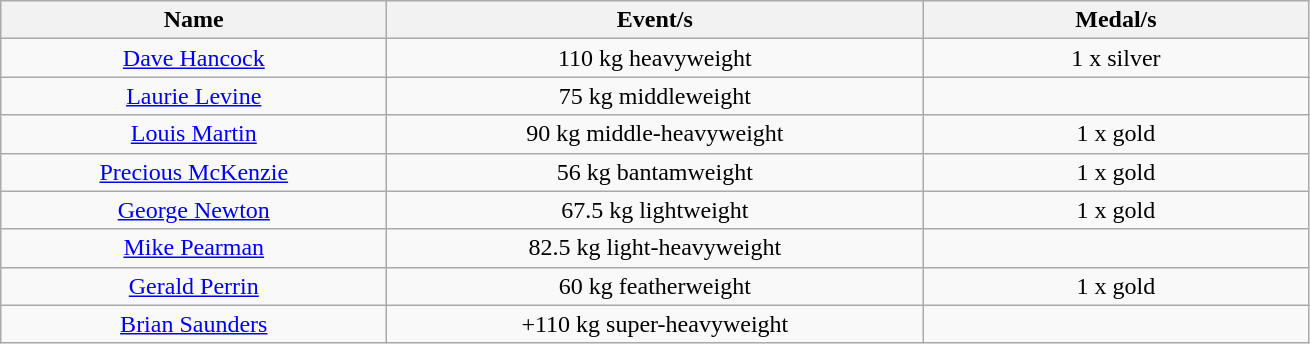<table class="wikitable" style="text-align: center">
<tr>
<th width=250>Name</th>
<th width=350>Event/s</th>
<th width=250>Medal/s</th>
</tr>
<tr>
<td><a href='#'>Dave Hancock</a></td>
<td>110 kg heavyweight</td>
<td>1 x silver</td>
</tr>
<tr>
<td><a href='#'>Laurie Levine</a></td>
<td>75 kg middleweight</td>
<td></td>
</tr>
<tr>
<td><a href='#'>Louis Martin</a></td>
<td>90 kg middle-heavyweight</td>
<td>1 x gold</td>
</tr>
<tr>
<td><a href='#'>Precious McKenzie</a></td>
<td>56 kg bantamweight</td>
<td>1 x gold</td>
</tr>
<tr>
<td><a href='#'>George Newton</a></td>
<td>67.5 kg lightweight</td>
<td>1 x gold</td>
</tr>
<tr>
<td><a href='#'>Mike Pearman</a></td>
<td>82.5 kg light-heavyweight</td>
<td></td>
</tr>
<tr>
<td><a href='#'>Gerald Perrin</a></td>
<td>60 kg featherweight</td>
<td>1 x gold</td>
</tr>
<tr>
<td><a href='#'>Brian Saunders</a></td>
<td>+110 kg super-heavyweight</td>
<td></td>
</tr>
</table>
